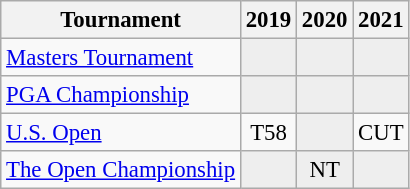<table class="wikitable" style="font-size:95%;text-align:center;">
<tr>
<th>Tournament</th>
<th>2019</th>
<th>2020</th>
<th>2021</th>
</tr>
<tr>
<td align=left><a href='#'>Masters Tournament</a></td>
<td style="background:#eeeeee;"></td>
<td style="background:#eeeeee;"></td>
<td style="background:#eeeeee;"></td>
</tr>
<tr>
<td align=left><a href='#'>PGA Championship</a></td>
<td style="background:#eeeeee;"></td>
<td style="background:#eeeeee;"></td>
<td style="background:#eeeeee;"></td>
</tr>
<tr>
<td align=left><a href='#'>U.S. Open</a></td>
<td>T58</td>
<td style="background:#eeeeee;"></td>
<td>CUT</td>
</tr>
<tr>
<td align=left><a href='#'>The Open Championship</a></td>
<td style="background:#eeeeee;"></td>
<td style="background:#eeeeee;">NT</td>
<td style="background:#eeeeee;"></td>
</tr>
</table>
